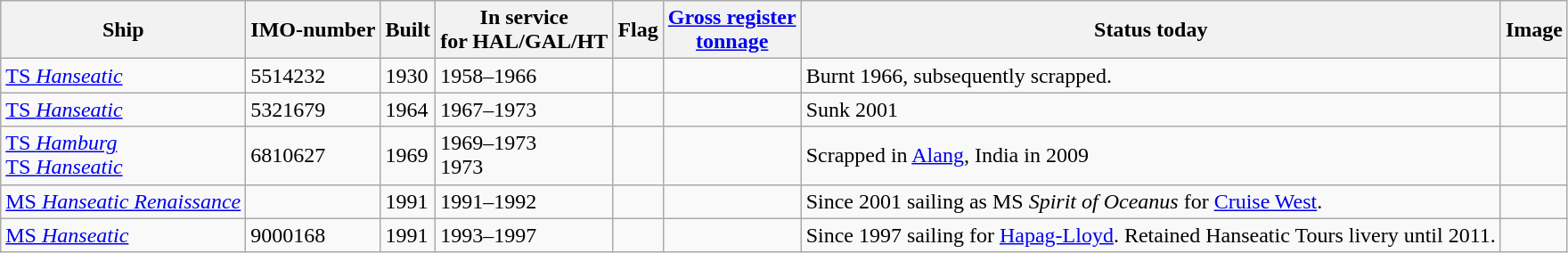<table class="wikitable">
<tr>
<th>Ship</th>
<th>IMO-number</th>
<th>Built</th>
<th>In service<br>for HAL/GAL/HT</th>
<th>Flag</th>
<th><a href='#'>Gross register<br>tonnage</a></th>
<th>Status today</th>
<th>Image</th>
</tr>
<tr>
<td><a href='#'>TS <em>Hanseatic</em></a></td>
<td>5514232</td>
<td>1930</td>
<td>1958–1966</td>
<td></td>
<td align="right"></td>
<td>Burnt 1966, subsequently scrapped.</td>
<td></td>
</tr>
<tr>
<td><a href='#'>TS <em>Hanseatic</em></a></td>
<td>5321679</td>
<td>1964</td>
<td>1967–1973</td>
<td></td>
<td align="right"></td>
<td>Sunk 2001</td>
<td></td>
</tr>
<tr>
<td><a href='#'>TS <em>Hamburg</em></a><br><a href='#'>TS <em>Hanseatic</em></a></td>
<td>6810627</td>
<td>1969</td>
<td>1969–1973<br>1973</td>
<td></td>
<td align="right"></td>
<td>Scrapped in <a href='#'>Alang</a>, India in 2009</td>
<td></td>
</tr>
<tr>
<td><a href='#'>MS <em>Hanseatic Renaissance</em></a></td>
<td></td>
<td>1991</td>
<td>1991–1992</td>
<td></td>
<td align="right"></td>
<td>Since 2001 sailing as MS <em>Spirit of Oceanus</em> for <a href='#'>Cruise West</a>.</td>
<td></td>
</tr>
<tr>
<td><a href='#'>MS <em>Hanseatic</em></a></td>
<td>9000168</td>
<td>1991</td>
<td>1993–1997</td>
<td></td>
<td align="right"></td>
<td>Since 1997 sailing for <a href='#'>Hapag-Lloyd</a>. Retained Hanseatic Tours livery until 2011.</td>
<td></td>
</tr>
</table>
